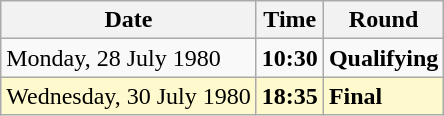<table class="wikitable">
<tr>
<th>Date</th>
<th>Time</th>
<th>Round</th>
</tr>
<tr>
<td>Monday, 28 July 1980</td>
<td><strong>10:30</strong></td>
<td><strong>Qualifying</strong></td>
</tr>
<tr style=background:lemonchiffon>
<td>Wednesday, 30 July 1980</td>
<td><strong>18:35</strong></td>
<td><strong>Final</strong></td>
</tr>
</table>
